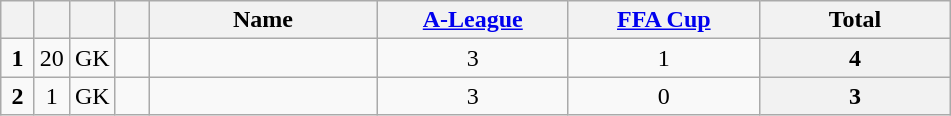<table class="wikitable" style="text-align:center">
<tr>
<th width=15></th>
<th width=15></th>
<th width=15></th>
<th width=15></th>
<th width=145>Name</th>
<th width=120><a href='#'>A-League</a></th>
<th width=120><a href='#'>FFA Cup</a></th>
<th width=120>Total</th>
</tr>
<tr>
<td><strong>1</strong></td>
<td>20</td>
<td>GK</td>
<td></td>
<td align="left"></td>
<td>3</td>
<td>1</td>
<th>4</th>
</tr>
<tr>
<td><strong>2</strong></td>
<td>1</td>
<td>GK</td>
<td></td>
<td align="left"></td>
<td>3</td>
<td>0</td>
<th>3</th>
</tr>
</table>
